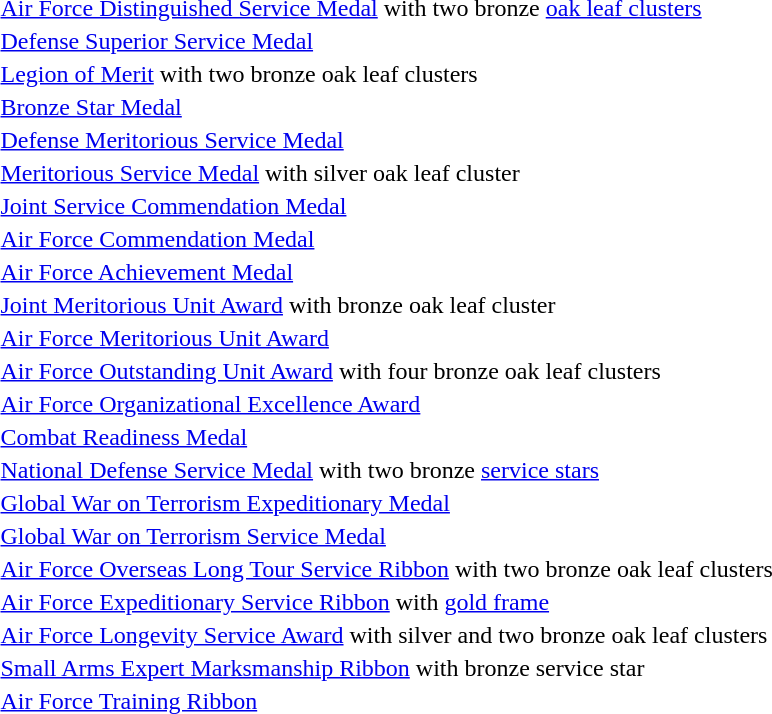<table>
<tr>
<td></td>
<td><a href='#'>Air Force Distinguished Service Medal</a> with two bronze <a href='#'>oak leaf clusters</a></td>
</tr>
<tr>
<td></td>
<td><a href='#'>Defense Superior Service Medal</a></td>
</tr>
<tr>
<td></td>
<td><a href='#'>Legion of Merit</a> with two bronze oak leaf clusters</td>
</tr>
<tr>
<td></td>
<td><a href='#'>Bronze Star Medal</a></td>
</tr>
<tr>
<td></td>
<td><a href='#'>Defense Meritorious Service Medal</a></td>
</tr>
<tr>
<td></td>
<td><a href='#'>Meritorious Service Medal</a> with silver oak leaf cluster</td>
</tr>
<tr>
<td></td>
<td><a href='#'>Joint Service Commendation Medal</a></td>
</tr>
<tr>
<td></td>
<td><a href='#'>Air Force Commendation Medal</a></td>
</tr>
<tr>
<td></td>
<td><a href='#'>Air Force Achievement Medal</a></td>
</tr>
<tr>
<td></td>
<td><a href='#'>Joint Meritorious Unit Award</a> with bronze oak leaf cluster</td>
</tr>
<tr>
<td></td>
<td><a href='#'>Air Force Meritorious Unit Award</a></td>
</tr>
<tr>
<td></td>
<td><a href='#'>Air Force Outstanding Unit Award</a> with four bronze oak leaf clusters</td>
</tr>
<tr>
<td></td>
<td><a href='#'>Air Force Organizational Excellence Award</a></td>
</tr>
<tr>
<td></td>
<td><a href='#'>Combat Readiness Medal</a></td>
</tr>
<tr>
<td></td>
<td><a href='#'>National Defense Service Medal</a> with two bronze <a href='#'>service stars</a></td>
</tr>
<tr>
<td></td>
<td><a href='#'>Global War on Terrorism Expeditionary Medal</a></td>
</tr>
<tr>
<td></td>
<td><a href='#'>Global War on Terrorism Service Medal</a></td>
</tr>
<tr>
<td></td>
<td><a href='#'>Air Force Overseas Long Tour Service Ribbon</a> with two bronze oak leaf clusters</td>
</tr>
<tr>
<td></td>
<td><a href='#'>Air Force Expeditionary Service Ribbon</a> with <a href='#'>gold frame</a></td>
</tr>
<tr>
<td></td>
<td><a href='#'>Air Force Longevity Service Award</a> with silver and two bronze oak leaf clusters</td>
</tr>
<tr>
<td></td>
<td><a href='#'>Small Arms Expert Marksmanship Ribbon</a> with bronze service star</td>
</tr>
<tr>
<td></td>
<td><a href='#'>Air Force Training Ribbon</a></td>
</tr>
<tr>
</tr>
</table>
